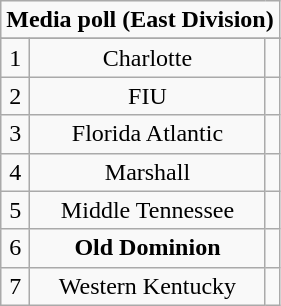<table class="wikitable" style="display: inline-table;">
<tr>
<td align="center" Colspan="3"><strong>Media poll (East Division)</strong></td>
</tr>
<tr align="center">
</tr>
<tr align="center">
<td>1</td>
<td>Charlotte</td>
<td></td>
</tr>
<tr align="center">
<td>2</td>
<td>FIU</td>
<td></td>
</tr>
<tr align="center">
<td>3</td>
<td>Florida Atlantic</td>
<td></td>
</tr>
<tr align="center">
<td>4</td>
<td>Marshall</td>
<td></td>
</tr>
<tr align="center">
<td>5</td>
<td>Middle Tennessee</td>
<td></td>
</tr>
<tr align="center">
<td>6</td>
<td><strong>Old Dominion</strong></td>
<td></td>
</tr>
<tr align="center">
<td>7</td>
<td>Western Kentucky</td>
<td></td>
</tr>
</table>
